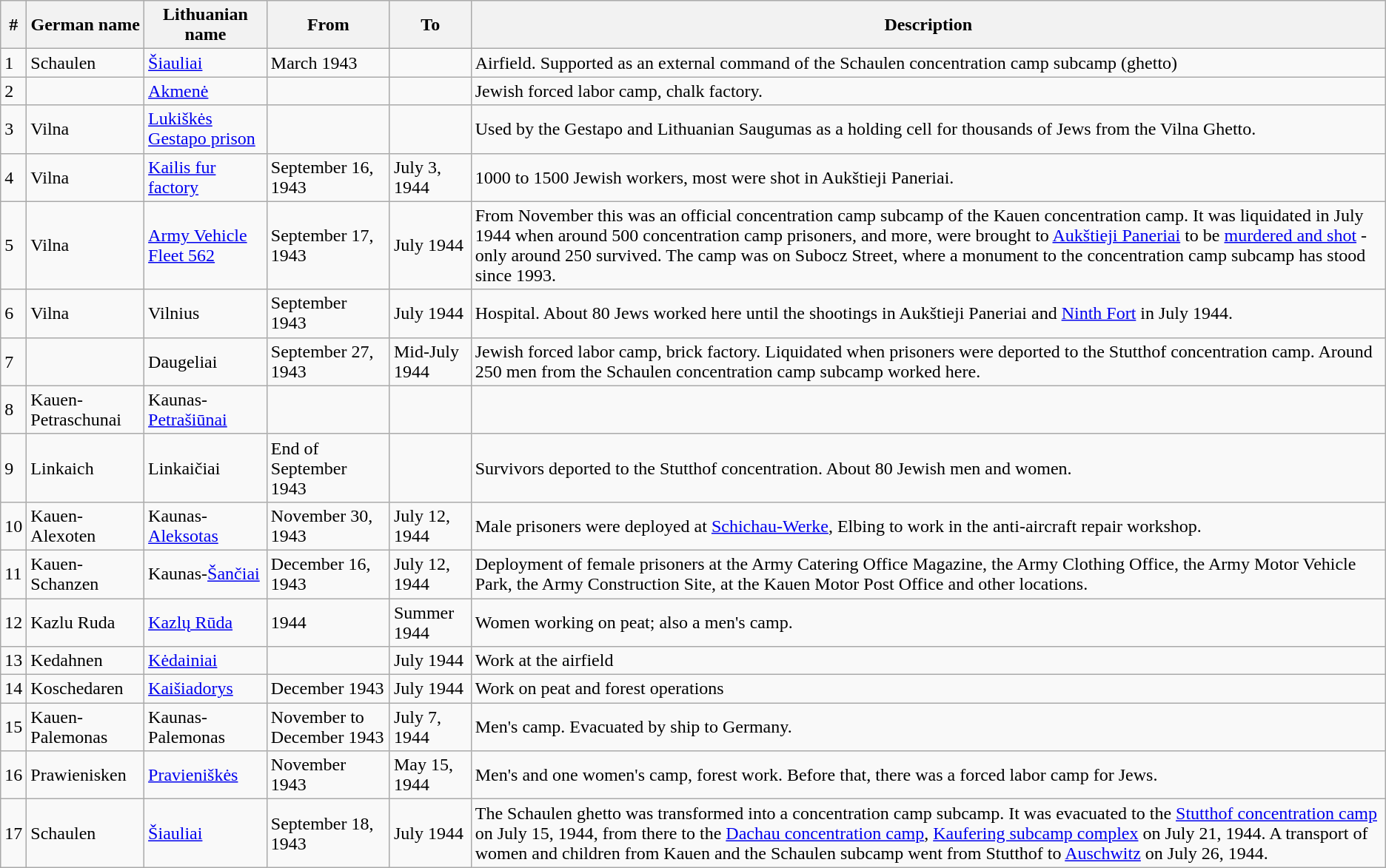<table class=wikitable>
<tr>
<th>#</th>
<th>German name</th>
<th>Lithuanian name</th>
<th>From</th>
<th>To</th>
<th>Description</th>
</tr>
<tr>
<td>1</td>
<td>Schaulen</td>
<td><a href='#'>Šiauliai</a></td>
<td>March 1943</td>
<td></td>
<td>Airfield. Supported as an external command of the Schaulen concentration camp subcamp (ghetto)</td>
</tr>
<tr>
<td>2</td>
<td></td>
<td><a href='#'>Akmenė</a></td>
<td></td>
<td></td>
<td>Jewish forced labor camp, chalk factory.</td>
</tr>
<tr>
<td>3</td>
<td>Vilna</td>
<td><a href='#'>Lukiškės Gestapo prison</a></td>
<td></td>
<td></td>
<td> Used by the Gestapo and Lithuanian Saugumas as a holding cell for thousands of Jews from the Vilna Ghetto.</td>
</tr>
<tr>
<td>4</td>
<td>Vilna</td>
<td><a href='#'>Kailis fur factory</a></td>
<td>September 16, 1943</td>
<td>July 3, 1944</td>
<td>1000 to 1500 Jewish workers, most were shot in Aukštieji Paneriai.</td>
</tr>
<tr>
<td>5</td>
<td>Vilna</td>
<td><a href='#'>Army Vehicle Fleet 562</a></td>
<td>September 17, 1943</td>
<td>July 1944</td>
<td>From November this was an official concentration camp subcamp of the Kauen concentration camp. It was liquidated in July 1944 when around 500 concentration camp prisoners, and more, were brought to <a href='#'>Aukštieji Paneriai</a> to be <a href='#'>murdered and shot</a> - only around 250 survived. The camp was on Subocz Street, where a monument to the concentration camp subcamp has stood since 1993.</td>
</tr>
<tr>
<td>6</td>
<td>Vilna</td>
<td>Vilnius</td>
<td>September 1943</td>
<td>July 1944</td>
<td>Hospital. About 80 Jews worked here until the shootings in Aukštieji Paneriai and <a href='#'>Ninth Fort</a> in July 1944.</td>
</tr>
<tr>
<td>7</td>
<td></td>
<td>Daugeliai</td>
<td>September 27, 1943</td>
<td>Mid-July 1944</td>
<td>Jewish forced labor camp, brick factory. Liquidated when prisoners were deported to the Stutthof concentration camp. Around 250 men from the Schaulen concentration camp subcamp worked here.</td>
</tr>
<tr>
<td>8</td>
<td>Kauen-Petraschunai</td>
<td>Kaunas-<a href='#'>Petrašiūnai</a></td>
<td></td>
<td></td>
<td></td>
</tr>
<tr>
<td>9</td>
<td>Linkaich</td>
<td>Linkaičiai</td>
<td>End of September 1943</td>
<td></td>
<td>Survivors deported to the Stutthof concentration. About 80 Jewish men and women.</td>
</tr>
<tr>
<td>10</td>
<td>Kauen-Alexoten</td>
<td>Kaunas-<a href='#'>Aleksotas</a></td>
<td>November 30, 1943</td>
<td>July 12, 1944</td>
<td>Male prisoners were deployed at <a href='#'>Schichau-Werke</a>, Elbing to work in the anti-aircraft repair workshop.</td>
</tr>
<tr>
<td>11</td>
<td>Kauen-Schanzen</td>
<td>Kaunas-<a href='#'>Šančiai</a></td>
<td>December 16, 1943</td>
<td>July 12, 1944</td>
<td>Deployment of female prisoners at the Army Catering Office Magazine, the Army Clothing Office, the Army Motor Vehicle Park, the Army Construction Site, at the Kauen Motor Post Office and other locations.</td>
</tr>
<tr>
<td>12</td>
<td>Kazlu Ruda</td>
<td><a href='#'>Kazlų Rūda</a></td>
<td>1944</td>
<td>Summer 1944</td>
<td>Women working on peat; also a men's camp.</td>
</tr>
<tr>
<td>13</td>
<td>Kedahnen</td>
<td><a href='#'>Kėdainiai</a></td>
<td></td>
<td>July 1944</td>
<td>Work at the airfield</td>
</tr>
<tr>
<td>14</td>
<td>Koschedaren</td>
<td><a href='#'>Kaišiadorys</a></td>
<td>December 1943</td>
<td>July 1944</td>
<td>Work on peat and forest operations</td>
</tr>
<tr>
<td>15</td>
<td>Kauen-Palemonas</td>
<td>Kaunas-Palemonas</td>
<td>November to December 1943</td>
<td>July 7, 1944</td>
<td>Men's camp. Evacuated by ship to Germany.</td>
</tr>
<tr>
<td>16</td>
<td>Prawienisken</td>
<td><a href='#'>Pravieniškės</a></td>
<td>November 1943</td>
<td>May 15, 1944</td>
<td>Men's and one women's camp, forest work. Before that, there was a forced labor camp for Jews.</td>
</tr>
<tr>
<td>17</td>
<td>Schaulen</td>
<td><a href='#'>Šiauliai</a></td>
<td>September 18, 1943</td>
<td>July 1944</td>
<td>The Schaulen ghetto was transformed into a concentration camp subcamp. It was evacuated to the <a href='#'>Stutthof concentration camp</a> on July 15, 1944, from there to the <a href='#'>Dachau&nbsp;concentration camp</a>, <a href='#'>Kaufering subcamp complex</a> on July 21, 1944. A transport of women and children from Kauen and the Schaulen subcamp went from Stutthof to <a href='#'>Auschwitz</a> on July 26, 1944.</td>
</tr>
</table>
